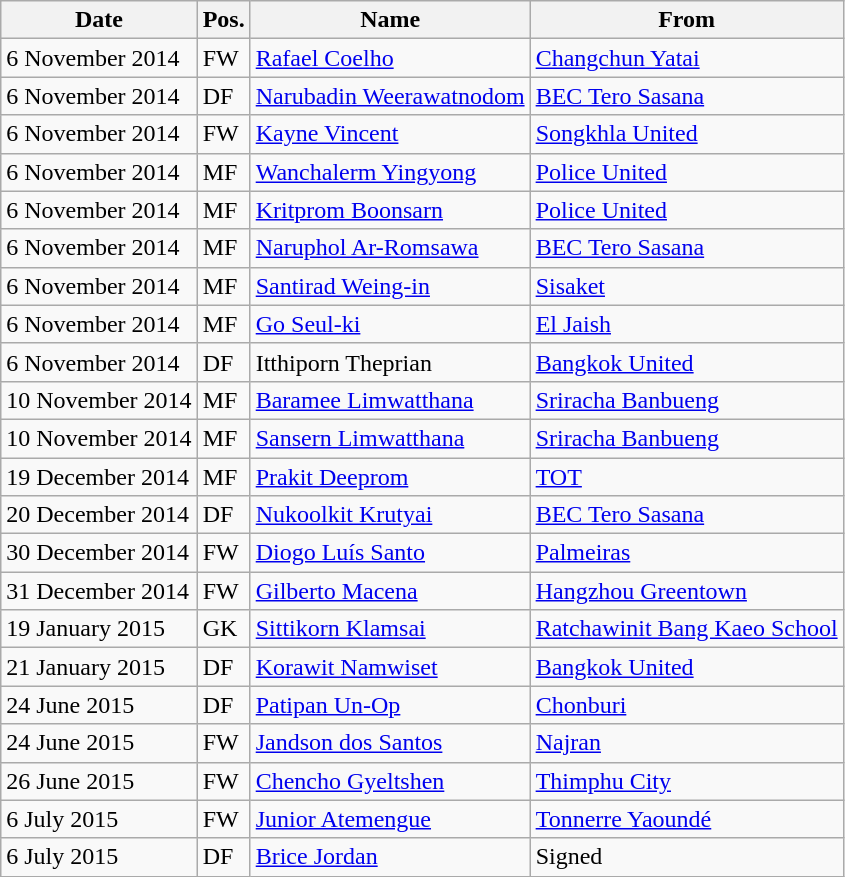<table class="wikitable">
<tr>
<th>Date</th>
<th>Pos.</th>
<th>Name</th>
<th>From</th>
</tr>
<tr>
<td>6 November 2014</td>
<td>FW</td>
<td> <a href='#'>Rafael Coelho</a></td>
<td> <a href='#'>Changchun Yatai</a></td>
</tr>
<tr>
<td>6 November 2014</td>
<td>DF</td>
<td> <a href='#'>Narubadin Weerawatnodom</a></td>
<td> <a href='#'>BEC Tero Sasana</a></td>
</tr>
<tr>
<td>6 November 2014</td>
<td>FW</td>
<td> <a href='#'>Kayne Vincent</a></td>
<td> <a href='#'>Songkhla United</a></td>
</tr>
<tr>
<td>6 November 2014</td>
<td>MF</td>
<td> <a href='#'>Wanchalerm Yingyong</a></td>
<td> <a href='#'>Police United</a></td>
</tr>
<tr>
<td>6 November 2014</td>
<td>MF</td>
<td> <a href='#'>Kritprom Boonsarn</a></td>
<td> <a href='#'>Police United</a></td>
</tr>
<tr>
<td>6 November 2014</td>
<td>MF</td>
<td> <a href='#'>Naruphol Ar-Romsawa</a></td>
<td> <a href='#'>BEC Tero Sasana</a></td>
</tr>
<tr>
<td>6 November 2014</td>
<td>MF</td>
<td> <a href='#'>Santirad Weing-in</a></td>
<td> <a href='#'>Sisaket</a></td>
</tr>
<tr>
<td>6 November 2014</td>
<td>MF</td>
<td> <a href='#'>Go Seul-ki</a></td>
<td> <a href='#'>El Jaish</a></td>
</tr>
<tr>
<td>6 November 2014</td>
<td>DF</td>
<td> Itthiporn Theprian</td>
<td> <a href='#'>Bangkok United</a></td>
</tr>
<tr>
<td>10 November 2014</td>
<td>MF</td>
<td> <a href='#'>Baramee Limwatthana</a></td>
<td> <a href='#'>Sriracha Banbueng</a></td>
</tr>
<tr>
<td>10 November 2014</td>
<td>MF</td>
<td> <a href='#'>Sansern Limwatthana</a></td>
<td> <a href='#'>Sriracha Banbueng</a></td>
</tr>
<tr>
<td>19 December 2014</td>
<td>MF</td>
<td> <a href='#'>Prakit Deeprom</a></td>
<td> <a href='#'>TOT</a></td>
</tr>
<tr>
<td>20 December 2014</td>
<td>DF</td>
<td> <a href='#'>Nukoolkit Krutyai</a></td>
<td> <a href='#'>BEC Tero Sasana</a></td>
</tr>
<tr>
<td>30 December 2014</td>
<td>FW</td>
<td> <a href='#'>Diogo Luís Santo</a></td>
<td> <a href='#'>Palmeiras</a></td>
</tr>
<tr>
<td>31 December 2014</td>
<td>FW</td>
<td> <a href='#'>Gilberto Macena</a></td>
<td> <a href='#'>Hangzhou Greentown</a></td>
</tr>
<tr>
<td>19 January 2015</td>
<td>GK</td>
<td> <a href='#'>Sittikorn Klamsai</a></td>
<td> <a href='#'>Ratchawinit Bang Kaeo School</a></td>
</tr>
<tr>
<td>21 January 2015</td>
<td>DF</td>
<td> <a href='#'>Korawit Namwiset</a></td>
<td> <a href='#'>Bangkok United</a></td>
</tr>
<tr>
<td>24 June 2015</td>
<td>DF</td>
<td> <a href='#'>Patipan Un-Op</a></td>
<td> <a href='#'>Chonburi</a></td>
</tr>
<tr>
<td>24 June 2015</td>
<td>FW</td>
<td> <a href='#'>Jandson dos Santos</a></td>
<td> <a href='#'>Najran</a></td>
</tr>
<tr>
<td>26 June 2015</td>
<td>FW</td>
<td> <a href='#'>Chencho Gyeltshen</a></td>
<td> <a href='#'>Thimphu City</a></td>
</tr>
<tr>
<td>6 July 2015</td>
<td>FW</td>
<td> <a href='#'>Junior Atemengue</a></td>
<td> <a href='#'>Tonnerre Yaoundé</a></td>
</tr>
<tr>
<td>6 July 2015</td>
<td>DF</td>
<td> <a href='#'>Brice Jordan</a></td>
<td>Signed</td>
</tr>
</table>
